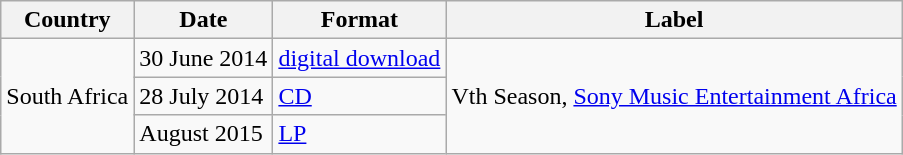<table class="wikitable">
<tr>
<th>Country</th>
<th>Date</th>
<th>Format</th>
<th>Label</th>
</tr>
<tr>
<td rowspan="3">South Africa</td>
<td>30 June 2014</td>
<td><a href='#'>digital download</a></td>
<td rowspan="3">Vth Season, <a href='#'>Sony Music Entertainment Africa</a></td>
</tr>
<tr>
<td>28 July 2014</td>
<td><a href='#'>CD</a></td>
</tr>
<tr>
<td>August 2015</td>
<td><a href='#'>LP</a></td>
</tr>
</table>
